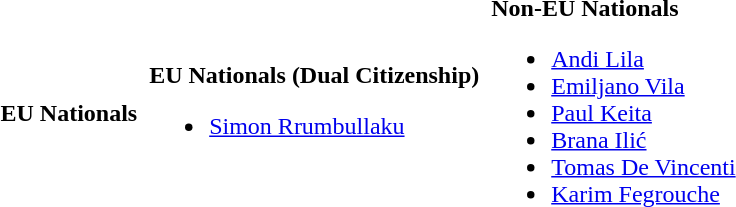<table>
<tr>
<td><strong>EU Nationals</strong></td>
<td></td>
<td><strong>EU Nationals (Dual Citizenship)</strong><br><ul><li>   <a href='#'>Simon Rrumbullaku</a></li></ul></td>
<td></td>
<td><strong>Non-EU Nationals</strong><br><ul><li> <a href='#'>Andi Lila</a></li><li> <a href='#'>Emiljano Vila</a></li><li> <a href='#'>Paul Keita</a></li><li> <a href='#'>Brana Ilić</a></li><li> <a href='#'>Tomas De Vincenti</a></li><li> <a href='#'>Karim Fegrouche</a></li></ul></td>
<td></td>
</tr>
</table>
